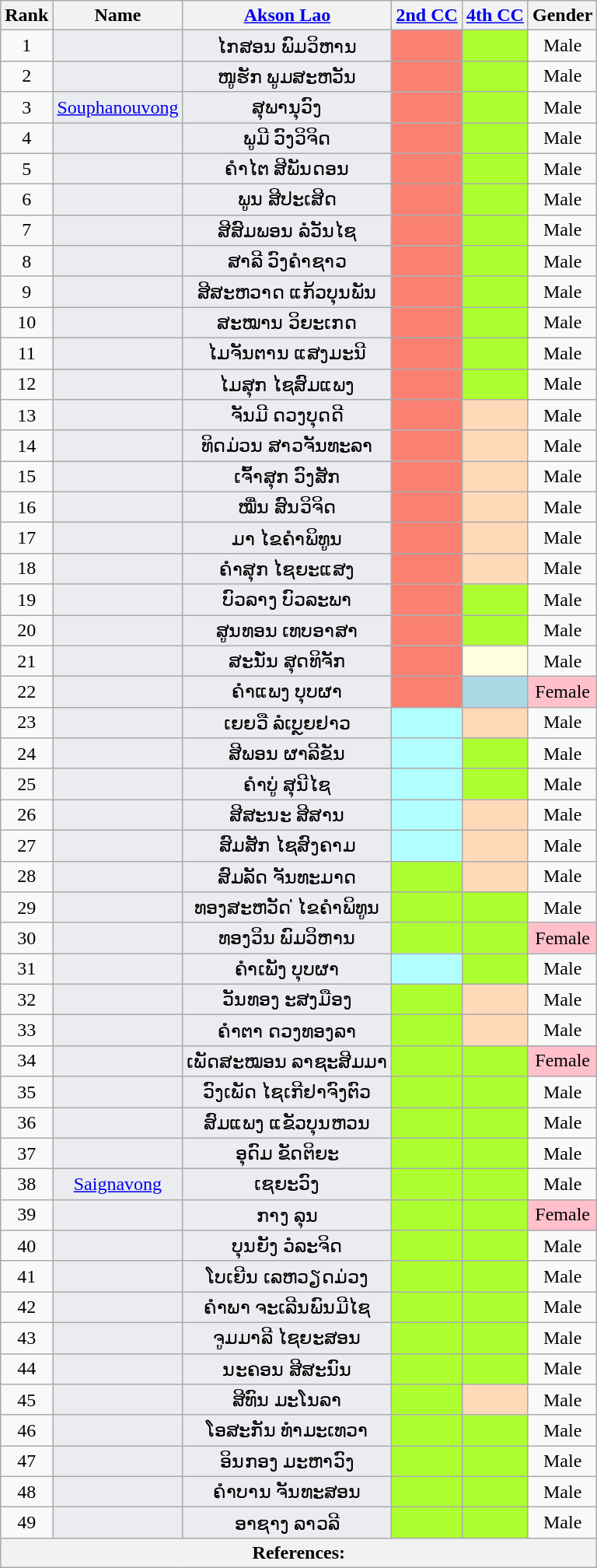<table class="wikitable sortable" style=text-align:center>
<tr>
<th>Rank</th>
<th>Name</th>
<th class="unsortable"><a href='#'>Akson Lao</a></th>
<th unsortable><a href='#'>2nd CC</a></th>
<th unsortable><a href='#'>4th CC</a></th>
<th>Gender</th>
</tr>
<tr>
<td>1</td>
<td bgcolor = #EAECF0></td>
<td bgcolor = #EAECF0>ໄກສອນ ພົມວິຫານ</td>
<td bgcolor = Salmon></td>
<td bgcolor = GreenYellow></td>
<td>Male</td>
</tr>
<tr>
<td>2</td>
<td bgcolor = #EAECF0></td>
<td bgcolor = #EAECF0>ໜູຮັກ ພູມສະຫວັນ</td>
<td bgcolor = Salmon></td>
<td bgcolor = GreenYellow></td>
<td>Male</td>
</tr>
<tr>
<td>3</td>
<td bgcolor = #EAECF0><a href='#'>Souphanouvong</a></td>
<td bgcolor = #EAECF0>ສຸພານຸວົງ</td>
<td bgcolor = Salmon></td>
<td bgcolor = GreenYellow></td>
<td>Male</td>
</tr>
<tr>
<td>4</td>
<td bgcolor = #EAECF0></td>
<td bgcolor = #EAECF0>ພູມີ ວົງວິຈິດ</td>
<td bgcolor = Salmon></td>
<td bgcolor = GreenYellow></td>
<td>Male</td>
</tr>
<tr>
<td>5</td>
<td bgcolor = #EAECF0></td>
<td bgcolor = #EAECF0>ຄໍາໄຕ ສີພັນດອນ</td>
<td bgcolor = Salmon></td>
<td bgcolor = GreenYellow></td>
<td>Male</td>
</tr>
<tr>
<td>6</td>
<td bgcolor = #EAECF0></td>
<td bgcolor = #EAECF0>ພູນ ສີປະເສີດ</td>
<td bgcolor = Salmon></td>
<td bgcolor = GreenYellow></td>
<td>Male</td>
</tr>
<tr>
<td>7</td>
<td bgcolor = #EAECF0></td>
<td bgcolor = #EAECF0>ສີສົມພອນ ລໍວັນໄຊ</td>
<td bgcolor = Salmon></td>
<td bgcolor = GreenYellow></td>
<td>Male</td>
</tr>
<tr>
<td>8</td>
<td bgcolor = #EAECF0></td>
<td bgcolor = #EAECF0>ສາລີ ວົງຄໍາຊາວ</td>
<td bgcolor = Salmon></td>
<td bgcolor = GreenYellow></td>
<td>Male</td>
</tr>
<tr>
<td>9</td>
<td bgcolor = #EAECF0></td>
<td bgcolor = #EAECF0>ສີສະຫວາດ ແກ້ວບຸນພັນ</td>
<td bgcolor = Salmon></td>
<td bgcolor = GreenYellow></td>
<td>Male</td>
</tr>
<tr>
<td>10</td>
<td bgcolor = #EAECF0></td>
<td bgcolor = #EAECF0>ສະໝານ ວິຍະເກດ</td>
<td bgcolor = Salmon></td>
<td bgcolor = GreenYellow></td>
<td>Male</td>
</tr>
<tr>
<td>11</td>
<td bgcolor = #EAECF0></td>
<td bgcolor = #EAECF0>ໄມຈັນຕານ ແສງມະນີ</td>
<td bgcolor = Salmon></td>
<td bgcolor = GreenYellow></td>
<td>Male</td>
</tr>
<tr>
<td>12</td>
<td bgcolor = #EAECF0></td>
<td bgcolor = #EAECF0>ໄມສຸກ ໄຊສົມແພງ</td>
<td bgcolor = Salmon></td>
<td bgcolor = GreenYellow></td>
<td>Male</td>
</tr>
<tr>
<td>13</td>
<td bgcolor = #EAECF0></td>
<td bgcolor = #EAECF0>ຈັນມີ ດວງບຸດດີ</td>
<td bgcolor = Salmon></td>
<td bgcolor = PeachPuff></td>
<td>Male</td>
</tr>
<tr>
<td>14</td>
<td bgcolor = #EAECF0></td>
<td bgcolor = #EAECF0>ທິດມ່ວນ ສາວຈັນທະລາ</td>
<td bgcolor = Salmon></td>
<td bgcolor = PeachPuff></td>
<td>Male</td>
</tr>
<tr>
<td>15</td>
<td bgcolor = #EAECF0></td>
<td bgcolor = #EAECF0>ເຈົ້າສຸກ ວົງສັກ</td>
<td bgcolor = Salmon></td>
<td bgcolor = PeachPuff></td>
<td>Male</td>
</tr>
<tr>
<td>16</td>
<td bgcolor = #EAECF0></td>
<td bgcolor = #EAECF0>ໝື່ນ ສົນວິຈິດ</td>
<td bgcolor = Salmon></td>
<td bgcolor = PeachPuff></td>
<td>Male</td>
</tr>
<tr>
<td>17</td>
<td bgcolor = #EAECF0></td>
<td bgcolor = #EAECF0>ມາ ໄຂຄຳພິທູນ</td>
<td bgcolor = Salmon></td>
<td bgcolor = PeachPuff></td>
<td>Male</td>
</tr>
<tr>
<td>18</td>
<td bgcolor = #EAECF0></td>
<td bgcolor = #EAECF0>ຄຳສຸກ ໄຊຍະແສງ</td>
<td bgcolor = Salmon></td>
<td bgcolor = PeachPuff></td>
<td>Male</td>
</tr>
<tr>
<td>19</td>
<td bgcolor = #EAECF0></td>
<td bgcolor = #EAECF0>ບົວລາງ ບົວລະພາ</td>
<td bgcolor = Salmon></td>
<td bgcolor = GreenYellow></td>
<td>Male</td>
</tr>
<tr>
<td>20</td>
<td bgcolor = #EAECF0></td>
<td bgcolor = #EAECF0>ສູນທອນ ເທບອາສາ</td>
<td bgcolor = Salmon></td>
<td bgcolor = GreenYellow></td>
<td>Male</td>
</tr>
<tr>
<td>21</td>
<td bgcolor = #EAECF0></td>
<td bgcolor = #EAECF0>ສະນັ່ນ ສຸດທິຈັກ</td>
<td bgcolor = Salmon></td>
<td bgcolor = LightYellow></td>
<td>Male</td>
</tr>
<tr>
<td>22</td>
<td bgcolor = #EAECF0></td>
<td bgcolor = #EAECF0>ຄຳແພງ ບຸບຜາ</td>
<td bgcolor = Salmon></td>
<td bgcolor = LightBlue></td>
<td bgcolor = Pink>Female</td>
</tr>
<tr>
<td>23</td>
<td bgcolor = #EAECF0></td>
<td bgcolor = #EAECF0>ເຍຍວື ລໍເບຼຍຢາວ</td>
<td bgcolor = #B2FFFF></td>
<td bgcolor = PeachPuff></td>
<td>Male</td>
</tr>
<tr>
<td>24</td>
<td bgcolor = #EAECF0></td>
<td bgcolor = #EAECF0>ສີພອນ ຜາລີຂັນ</td>
<td bgcolor = #B2FFFF></td>
<td bgcolor = GreenYellow></td>
<td>Male</td>
</tr>
<tr>
<td>25</td>
<td bgcolor = #EAECF0></td>
<td bgcolor = #EAECF0>ຄຳບູ່ ສຸນີໄຊ</td>
<td bgcolor = #B2FFFF></td>
<td bgcolor = GreenYellow></td>
<td>Male</td>
</tr>
<tr>
<td>26</td>
<td bgcolor = #EAECF0></td>
<td bgcolor = #EAECF0>ສີສະນະ ສີສານ</td>
<td bgcolor = #B2FFFF></td>
<td bgcolor = PeachPuff></td>
<td>Male</td>
</tr>
<tr>
<td>27</td>
<td bgcolor = #EAECF0></td>
<td bgcolor = #EAECF0>ສົມສັກ ໄຊສົງຄາມ</td>
<td bgcolor = #B2FFFF></td>
<td bgcolor = PeachPuff></td>
<td>Male</td>
</tr>
<tr>
<td>28</td>
<td bgcolor = #EAECF0></td>
<td bgcolor = #EAECF0>ສົມລັດ ຈັນທະມາດ</td>
<td bgcolor = GreenYellow></td>
<td bgcolor = PeachPuff></td>
<td>Male</td>
</tr>
<tr>
<td>29</td>
<td bgcolor = #EAECF0></td>
<td bgcolor = #EAECF0>ທອງສະຫວັດ ່ໄຂຄຳພິທູນ</td>
<td bgcolor = GreenYellow></td>
<td bgcolor = GreenYellow></td>
<td>Male</td>
</tr>
<tr>
<td>30</td>
<td bgcolor = #EAECF0></td>
<td bgcolor = #EAECF0>ທອງວິນ ພົມວິຫານ</td>
<td bgcolor = GreenYellow></td>
<td bgcolor = GreenYellow></td>
<td bgcolor = Pink>Female</td>
</tr>
<tr>
<td>31</td>
<td bgcolor = #EAECF0></td>
<td bgcolor = #EAECF0>ຄຳເພັງ ບຸບຜາ</td>
<td bgcolor = #B2FFFF></td>
<td bgcolor = GreenYellow></td>
<td>Male</td>
</tr>
<tr>
<td>32</td>
<td bgcolor = #EAECF0></td>
<td bgcolor = #EAECF0>ວັນທອງ ະສງມືອງ</td>
<td bgcolor = GreenYellow></td>
<td bgcolor = PeachPuff></td>
<td>Male</td>
</tr>
<tr>
<td>33</td>
<td bgcolor = #EAECF0></td>
<td bgcolor = #EAECF0>ຄຳຕາ ດວງທອງລາ</td>
<td bgcolor = GreenYellow></td>
<td bgcolor = PeachPuff></td>
<td>Male</td>
</tr>
<tr>
<td>34</td>
<td bgcolor = #EAECF0></td>
<td bgcolor = #EAECF0>ເພັດສະໝອນ ລາຊະສີມມາ</td>
<td bgcolor = GreenYellow></td>
<td bgcolor = GreenYellow></td>
<td bgcolor = Pink>Female</td>
</tr>
<tr>
<td>35</td>
<td bgcolor = #EAECF0></td>
<td bgcolor = #EAECF0>ວົງເພັດ ໄຊເກີຢາຈົງຕົວ</td>
<td bgcolor = GreenYellow></td>
<td bgcolor = GreenYellow></td>
<td>Male</td>
</tr>
<tr>
<td>36</td>
<td bgcolor = #EAECF0></td>
<td bgcolor = #EAECF0>ສົມແພງ ແຂັວບຸນຫວນ</td>
<td bgcolor = GreenYellow></td>
<td bgcolor = GreenYellow></td>
<td>Male</td>
</tr>
<tr>
<td>37</td>
<td bgcolor = #EAECF0></td>
<td bgcolor = #EAECF0>ອຸດົມ ຂັດຕິຍະ</td>
<td bgcolor = GreenYellow></td>
<td bgcolor = GreenYellow></td>
<td>Male</td>
</tr>
<tr>
<td>38</td>
<td bgcolor = #EAECF0><a href='#'>Saignavong</a></td>
<td bgcolor = #EAECF0>ເຊຍະວົງ</td>
<td bgcolor = GreenYellow></td>
<td bgcolor = GreenYellow></td>
<td>Male</td>
</tr>
<tr>
<td>39</td>
<td bgcolor = #EAECF0></td>
<td bgcolor = #EAECF0>ກາງ ລຸນ</td>
<td bgcolor = GreenYellow></td>
<td bgcolor = GreenYellow></td>
<td bgcolor = Pink>Female</td>
</tr>
<tr>
<td>40</td>
<td bgcolor = #EAECF0></td>
<td bgcolor = #EAECF0>ບຸນຍັງ ວໍລະຈິດ</td>
<td bgcolor = GreenYellow></td>
<td bgcolor = GreenYellow></td>
<td>Male</td>
</tr>
<tr>
<td>41</td>
<td bgcolor = #EAECF0></td>
<td bgcolor = #EAECF0>ໂບເຍີນ ເລຫວຽດມ່ວງ</td>
<td bgcolor = GreenYellow></td>
<td bgcolor = GreenYellow></td>
<td>Male</td>
</tr>
<tr>
<td>42</td>
<td bgcolor = #EAECF0></td>
<td bgcolor = #EAECF0>ຄຳພາ ຈະເລີນພົນມີໄຊ</td>
<td bgcolor = GreenYellow></td>
<td bgcolor = GreenYellow></td>
<td>Male</td>
</tr>
<tr>
<td>43</td>
<td bgcolor = #EAECF0></td>
<td bgcolor = #EAECF0>ຈູມມາລີ ໄຊຍະສອນ</td>
<td bgcolor = GreenYellow></td>
<td bgcolor = GreenYellow></td>
<td>Male</td>
</tr>
<tr>
<td>44</td>
<td bgcolor = #EAECF0></td>
<td bgcolor = #EAECF0>ນະຄອນ ສີສະນົນ</td>
<td bgcolor = GreenYellow></td>
<td bgcolor = GreenYellow></td>
<td>Male</td>
</tr>
<tr>
<td>45</td>
<td bgcolor = #EAECF0></td>
<td bgcolor = #EAECF0>ສີທົນ ມະໂນລາ</td>
<td bgcolor = GreenYellow></td>
<td bgcolor = PeachPuff></td>
<td>Male</td>
</tr>
<tr>
<td>46</td>
<td bgcolor = #EAECF0></td>
<td bgcolor = #EAECF0>ໂອສະກັນ ທໍາມະເທວາ</td>
<td bgcolor = GreenYellow></td>
<td bgcolor = GreenYellow></td>
<td>Male</td>
</tr>
<tr>
<td>47</td>
<td bgcolor = #EAECF0></td>
<td bgcolor = #EAECF0>ອິນກອງ ມະຫາວົງ</td>
<td bgcolor = GreenYellow></td>
<td bgcolor = GreenYellow></td>
<td>Male</td>
</tr>
<tr>
<td>48</td>
<td bgcolor = #EAECF0></td>
<td bgcolor = #EAECF0>ຄຳບານ ຈັນທະສອນ</td>
<td bgcolor = GreenYellow></td>
<td bgcolor = GreenYellow></td>
<td>Male</td>
</tr>
<tr>
<td>49</td>
<td bgcolor = #EAECF0></td>
<td bgcolor = #EAECF0>ອາຊາງ ລາວລີ</td>
<td bgcolor = GreenYellow></td>
<td bgcolor = GreenYellow></td>
<td>Male</td>
</tr>
<tr class=sortbottom>
<th colspan = "6" align = left><strong>References:</strong><br></th>
</tr>
</table>
